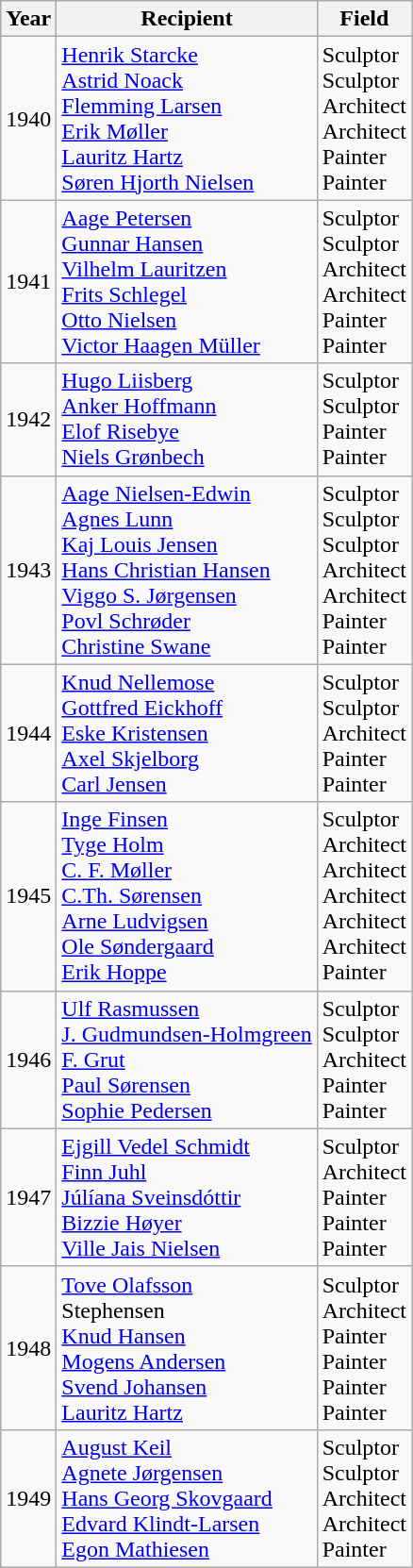<table class="wikitable">
<tr>
<th>Year</th>
<th>Recipient</th>
<th>Field</th>
</tr>
<tr>
<td>1940</td>
<td><a href='#'>Henrik Starcke</a><br><a href='#'>Astrid Noack</a><br><a href='#'>Flemming Larsen</a><br><a href='#'>Erik Møller</a> <br><a href='#'>Lauritz Hartz</a> <br><a href='#'>Søren Hjorth Nielsen</a></td>
<td>Sculptor<br>Sculptor<br>Architect<br>Architect<br>Painter<br>Painter</td>
</tr>
<tr>
<td>1941</td>
<td><a href='#'>Aage Petersen</a><br><a href='#'>Gunnar Hansen</a><br><a href='#'>Vilhelm Lauritzen</a><br><a href='#'>Frits Schlegel</a> <br><a href='#'>Otto Nielsen</a> <br><a href='#'>Victor Haagen Müller</a></td>
<td>Sculptor<br>Sculptor<br>Architect<br>Architect<br>Painter<br>Painter</td>
</tr>
<tr>
<td>1942</td>
<td><a href='#'>Hugo Liisberg</a><br><a href='#'>Anker Hoffmann</a><br><a href='#'>Elof Risebye</a><br><a href='#'>Niels Grønbech</a></td>
<td>Sculptor<br>Sculptor<br>Painter<br>Painter</td>
</tr>
<tr>
<td>1943</td>
<td><a href='#'>Aage Nielsen-Edwin</a><br><a href='#'>Agnes Lunn</a><br><a href='#'>Kaj Louis Jensen</a><br><a href='#'>Hans Christian Hansen</a> <br><a href='#'>Viggo S. Jørgensen</a><br> <a href='#'>Povl Schrøder</a><br> <a href='#'>Christine Swane</a></td>
<td>Sculptor<br>Sculptor<br>Sculptor<br>Architect<br>Architect<br>Painter<br>Painter</td>
</tr>
<tr>
<td>1944</td>
<td><a href='#'>Knud Nellemose</a><br><a href='#'>Gottfred Eickhoff</a><br><a href='#'>Eske Kristensen</a><br><a href='#'>Axel Skjelborg</a> <br><a href='#'>Carl Jensen</a></td>
<td>Sculptor<br>Sculptor<br>Architect<br>Painter<br>Painter</td>
</tr>
<tr>
<td>1945</td>
<td><a href='#'>Inge Finsen</a><br><a href='#'>Tyge Holm</a><br><a href='#'>C. F. Møller</a><br><a href='#'>C.Th. Sørensen</a> <br><a href='#'>Arne Ludvigsen</a><br> <a href='#'>Ole Søndergaard</a><br> <a href='#'>Erik Hoppe</a></td>
<td>Sculptor<br>Architect<br>Architect<br>Architect<br>Architect<br>Architect<br>Painter</td>
</tr>
<tr>
<td>1946</td>
<td><a href='#'>Ulf Rasmussen</a><br><a href='#'>J. Gudmundsen-Holmgreen</a><br><a href='#'>F. Grut</a><br><a href='#'>Paul Sørensen</a> <br><a href='#'>Sophie Pedersen</a></td>
<td>Sculptor<br>Sculptor<br>Architect<br>Painter<br>Painter</td>
</tr>
<tr>
<td>1947</td>
<td><a href='#'>Ejgill Vedel Schmidt</a><br><a href='#'>Finn Juhl</a><br><a href='#'>Júlíana Sveinsdóttir</a><br><a href='#'>Bizzie Høyer</a> <br><a href='#'>Ville Jais Nielsen</a></td>
<td>Sculptor<br>Architect<br>Painter<br>Painter<br>Painter</td>
</tr>
<tr>
<td>1948</td>
<td><a href='#'>Tove Olafsson</a><br> Stephensen<br><a href='#'>Knud Hansen</a><br><a href='#'>Mogens Andersen</a> <br><a href='#'>Svend Johansen</a> <br><a href='#'>Lauritz Hartz</a></td>
<td>Sculptor<br>Architect<br>Painter<br>Painter<br>Painter<br>Painter</td>
</tr>
<tr>
<td>1949</td>
<td><a href='#'>August Keil</a><br> <a href='#'>Agnete Jørgensen</a><br><a href='#'>Hans Georg Skovgaard</a><br><a href='#'>Edvard Klindt-Larsen</a> <br><a href='#'>Egon Mathiesen</a></td>
<td>Sculptor<br>Sculptor<br>Architect<br>Architect<br>Painter</td>
</tr>
</table>
